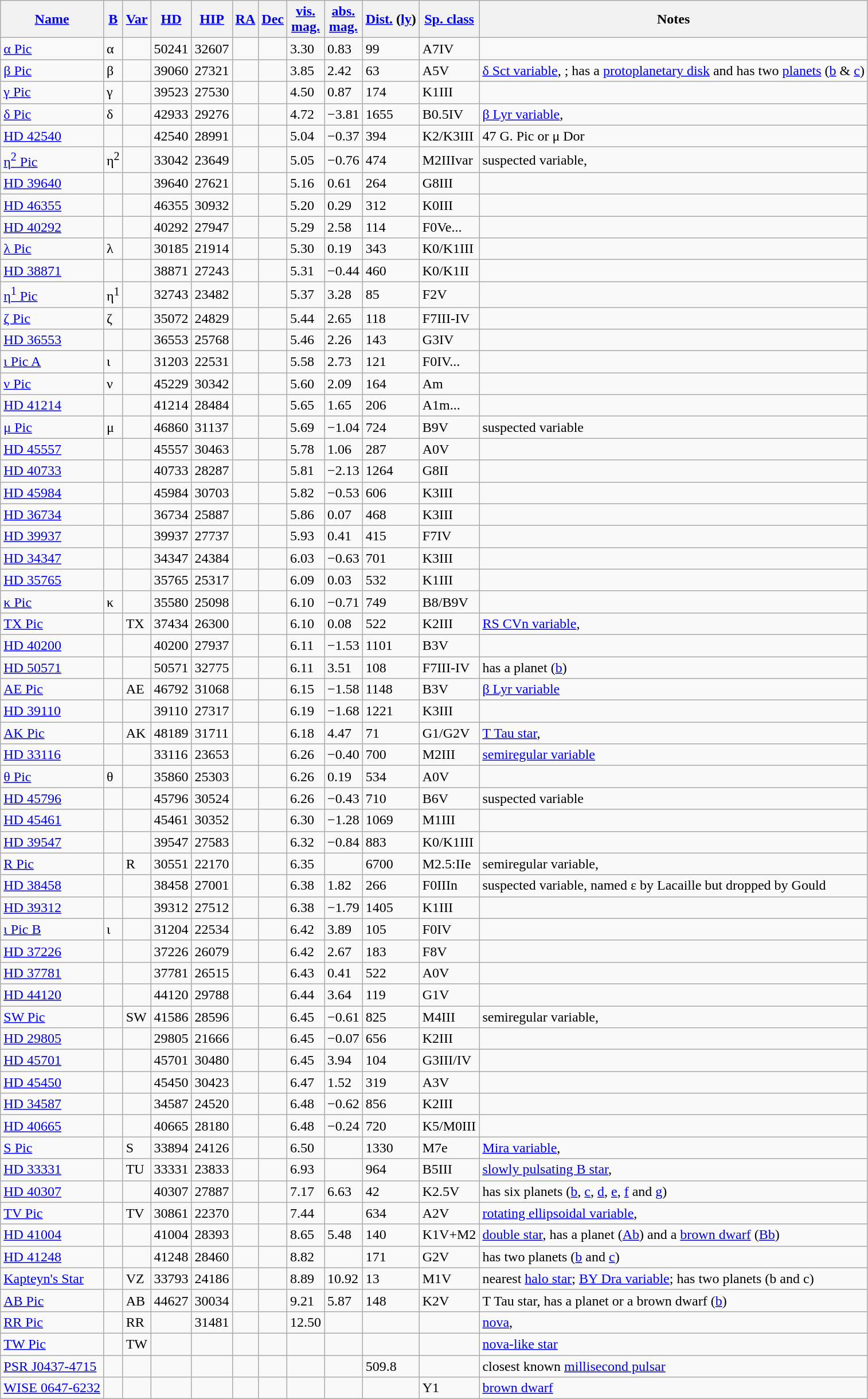<table class="wikitable sortable sticky-header">
<tr>
<th><a href='#'>Name</a></th>
<th><a href='#'>B</a></th>
<th><a href='#'>Var</a></th>
<th><a href='#'>HD</a></th>
<th><a href='#'>HIP</a></th>
<th><a href='#'>RA</a></th>
<th><a href='#'>Dec</a></th>
<th><a href='#'>vis.<br>mag.</a></th>
<th><a href='#'>abs.<br>mag.</a></th>
<th><a href='#'>Dist.</a> (<a href='#'>ly</a>)</th>
<th><a href='#'>Sp. class</a></th>
<th>Notes</th>
</tr>
<tr>
<td><a href='#'>α Pic</a></td>
<td>α</td>
<td></td>
<td>50241</td>
<td>32607</td>
<td></td>
<td></td>
<td>3.30</td>
<td>0.83</td>
<td>99</td>
<td>A7IV</td>
<td></td>
</tr>
<tr>
<td><a href='#'>β Pic</a></td>
<td>β</td>
<td></td>
<td>39060</td>
<td>27321</td>
<td></td>
<td></td>
<td>3.85</td>
<td>2.42</td>
<td>63</td>
<td>A5V</td>
<td style="text-align:left;"><a href='#'>δ Sct variable</a>, ; has a <a href='#'>protoplanetary disk</a> and has two <a href='#'>planets</a> (<a href='#'>b</a> & <a href='#'>c</a>)</td>
</tr>
<tr>
<td><a href='#'>γ Pic</a></td>
<td>γ</td>
<td></td>
<td>39523</td>
<td>27530</td>
<td></td>
<td></td>
<td>4.50</td>
<td>0.87</td>
<td>174</td>
<td>K1III</td>
<td></td>
</tr>
<tr>
<td><a href='#'>δ Pic</a></td>
<td>δ</td>
<td></td>
<td>42933</td>
<td>29276</td>
<td></td>
<td></td>
<td>4.72</td>
<td>−3.81</td>
<td>1655</td>
<td>B0.5IV</td>
<td style="text-align:left;"><a href='#'>β Lyr variable</a>, </td>
</tr>
<tr>
<td><a href='#'>HD 42540</a></td>
<td></td>
<td></td>
<td>42540</td>
<td>28991</td>
<td></td>
<td></td>
<td>5.04</td>
<td>−0.37</td>
<td>394</td>
<td>K2/K3III</td>
<td>47 G. Pic or μ Dor</td>
</tr>
<tr>
<td><a href='#'>η<sup>2</sup> Pic</a></td>
<td>η<sup>2</sup></td>
<td></td>
<td>33042</td>
<td>23649</td>
<td></td>
<td></td>
<td>5.05</td>
<td>−0.76</td>
<td>474</td>
<td>M2IIIvar</td>
<td>suspected variable, </td>
</tr>
<tr>
<td><a href='#'>HD 39640</a></td>
<td></td>
<td></td>
<td>39640</td>
<td>27621</td>
<td></td>
<td></td>
<td>5.16</td>
<td>0.61</td>
<td>264</td>
<td>G8III</td>
<td></td>
</tr>
<tr>
<td><a href='#'>HD 46355</a></td>
<td></td>
<td></td>
<td>46355</td>
<td>30932</td>
<td></td>
<td></td>
<td>5.20</td>
<td>0.29</td>
<td>312</td>
<td>K0III</td>
<td></td>
</tr>
<tr>
<td><a href='#'>HD 40292</a></td>
<td></td>
<td></td>
<td>40292</td>
<td>27947</td>
<td></td>
<td></td>
<td>5.29</td>
<td>2.58</td>
<td>114</td>
<td>F0Ve...</td>
<td></td>
</tr>
<tr>
<td><a href='#'>λ Pic</a></td>
<td>λ</td>
<td></td>
<td>30185</td>
<td>21914</td>
<td></td>
<td></td>
<td>5.30</td>
<td>0.19</td>
<td>343</td>
<td>K0/K1III</td>
<td></td>
</tr>
<tr>
<td><a href='#'>HD 38871</a></td>
<td></td>
<td></td>
<td>38871</td>
<td>27243</td>
<td></td>
<td></td>
<td>5.31</td>
<td>−0.44</td>
<td>460</td>
<td>K0/K1II</td>
<td></td>
</tr>
<tr>
<td><a href='#'>η<sup>1</sup> Pic</a></td>
<td>η<sup>1</sup></td>
<td></td>
<td>32743</td>
<td>23482</td>
<td></td>
<td></td>
<td>5.37</td>
<td>3.28</td>
<td>85</td>
<td>F2V</td>
<td></td>
</tr>
<tr>
<td><a href='#'>ζ Pic</a></td>
<td>ζ</td>
<td></td>
<td>35072</td>
<td>24829</td>
<td></td>
<td></td>
<td>5.44</td>
<td>2.65</td>
<td>118</td>
<td>F7III-IV</td>
<td></td>
</tr>
<tr>
<td><a href='#'>HD 36553</a></td>
<td></td>
<td></td>
<td>36553</td>
<td>25768</td>
<td></td>
<td></td>
<td>5.46</td>
<td>2.26</td>
<td>143</td>
<td>G3IV</td>
<td></td>
</tr>
<tr>
<td><a href='#'>ι Pic A</a></td>
<td>ι</td>
<td></td>
<td>31203</td>
<td>22531</td>
<td></td>
<td></td>
<td>5.58</td>
<td>2.73</td>
<td>121</td>
<td>F0IV...</td>
<td></td>
</tr>
<tr>
<td><a href='#'>ν Pic</a></td>
<td>ν</td>
<td></td>
<td>45229</td>
<td>30342</td>
<td></td>
<td></td>
<td>5.60</td>
<td>2.09</td>
<td>164</td>
<td>Am</td>
<td></td>
</tr>
<tr>
<td><a href='#'>HD 41214</a></td>
<td></td>
<td></td>
<td>41214</td>
<td>28484</td>
<td></td>
<td></td>
<td>5.65</td>
<td>1.65</td>
<td>206</td>
<td>A1m...</td>
<td></td>
</tr>
<tr>
<td><a href='#'>μ Pic</a></td>
<td>μ</td>
<td></td>
<td>46860</td>
<td>31137</td>
<td></td>
<td></td>
<td>5.69</td>
<td>−1.04</td>
<td>724</td>
<td>B9V</td>
<td>suspected variable</td>
</tr>
<tr>
<td><a href='#'>HD 45557</a></td>
<td></td>
<td></td>
<td>45557</td>
<td>30463</td>
<td></td>
<td></td>
<td>5.78</td>
<td>1.06</td>
<td>287</td>
<td>A0V</td>
<td></td>
</tr>
<tr>
<td><a href='#'>HD 40733</a></td>
<td></td>
<td></td>
<td>40733</td>
<td>28287</td>
<td></td>
<td></td>
<td>5.81</td>
<td>−2.13</td>
<td>1264</td>
<td>G8II</td>
<td></td>
</tr>
<tr>
<td><a href='#'>HD 45984</a></td>
<td></td>
<td></td>
<td>45984</td>
<td>30703</td>
<td></td>
<td></td>
<td>5.82</td>
<td>−0.53</td>
<td>606</td>
<td>K3III</td>
<td></td>
</tr>
<tr>
<td><a href='#'>HD 36734</a></td>
<td></td>
<td></td>
<td>36734</td>
<td>25887</td>
<td></td>
<td></td>
<td>5.86</td>
<td>0.07</td>
<td>468</td>
<td>K3III</td>
<td></td>
</tr>
<tr>
<td><a href='#'>HD 39937</a></td>
<td></td>
<td></td>
<td>39937</td>
<td>27737</td>
<td></td>
<td></td>
<td>5.93</td>
<td>0.41</td>
<td>415</td>
<td>F7IV</td>
<td></td>
</tr>
<tr>
<td><a href='#'>HD 34347</a></td>
<td></td>
<td></td>
<td>34347</td>
<td>24384</td>
<td></td>
<td></td>
<td>6.03</td>
<td>−0.63</td>
<td>701</td>
<td>K3III</td>
<td></td>
</tr>
<tr>
<td><a href='#'>HD 35765</a></td>
<td></td>
<td></td>
<td>35765</td>
<td>25317</td>
<td></td>
<td></td>
<td>6.09</td>
<td>0.03</td>
<td>532</td>
<td>K1III</td>
<td></td>
</tr>
<tr>
<td><a href='#'>κ Pic</a></td>
<td>κ</td>
<td></td>
<td>35580</td>
<td>25098</td>
<td></td>
<td></td>
<td>6.10</td>
<td>−0.71</td>
<td>749</td>
<td>B8/B9V</td>
<td></td>
</tr>
<tr>
<td><a href='#'>TX Pic</a></td>
<td></td>
<td>TX</td>
<td>37434</td>
<td>26300</td>
<td></td>
<td></td>
<td>6.10</td>
<td>0.08</td>
<td>522</td>
<td>K2III</td>
<td style="text-align:left;"><a href='#'>RS CVn variable</a>, </td>
</tr>
<tr>
<td><a href='#'>HD 40200</a></td>
<td></td>
<td></td>
<td>40200</td>
<td>27937</td>
<td></td>
<td></td>
<td>6.11</td>
<td>−1.53</td>
<td>1101</td>
<td>B3V</td>
<td></td>
</tr>
<tr>
<td><a href='#'>HD 50571</a></td>
<td></td>
<td></td>
<td>50571</td>
<td>32775</td>
<td></td>
<td></td>
<td>6.11</td>
<td>3.51</td>
<td>108</td>
<td>F7III-IV</td>
<td style=>has a planet (<a href='#'>b</a>)</td>
</tr>
<tr>
<td><a href='#'>AE Pic</a></td>
<td></td>
<td>AE</td>
<td>46792</td>
<td>31068</td>
<td></td>
<td></td>
<td>6.15</td>
<td>−1.58</td>
<td>1148</td>
<td>B3V</td>
<td style="text-align:left;"><a href='#'>β Lyr variable</a></td>
</tr>
<tr>
<td><a href='#'>HD 39110</a></td>
<td></td>
<td></td>
<td>39110</td>
<td>27317</td>
<td></td>
<td></td>
<td>6.19</td>
<td>−1.68</td>
<td>1221</td>
<td>K3III</td>
<td></td>
</tr>
<tr>
<td><a href='#'>AK Pic</a></td>
<td></td>
<td>AK</td>
<td>48189</td>
<td>31711</td>
<td></td>
<td></td>
<td>6.18</td>
<td>4.47</td>
<td>71</td>
<td>G1/G2V</td>
<td style="text-align:left;"><a href='#'>T Tau star</a>, </td>
</tr>
<tr>
<td><a href='#'>HD 33116</a></td>
<td></td>
<td></td>
<td>33116</td>
<td>23653</td>
<td></td>
<td></td>
<td>6.26</td>
<td>−0.40</td>
<td>700</td>
<td>M2III</td>
<td><a href='#'>semiregular variable</a></td>
</tr>
<tr>
<td><a href='#'>θ Pic</a></td>
<td>θ</td>
<td></td>
<td>35860</td>
<td>25303</td>
<td></td>
<td></td>
<td>6.26</td>
<td>0.19</td>
<td>534</td>
<td>A0V</td>
<td></td>
</tr>
<tr>
<td><a href='#'>HD 45796</a></td>
<td></td>
<td></td>
<td>45796</td>
<td>30524</td>
<td></td>
<td></td>
<td>6.26</td>
<td>−0.43</td>
<td>710</td>
<td>B6V</td>
<td>suspected variable</td>
</tr>
<tr>
<td><a href='#'>HD 45461</a></td>
<td></td>
<td></td>
<td>45461</td>
<td>30352</td>
<td></td>
<td></td>
<td>6.30</td>
<td>−1.28</td>
<td>1069</td>
<td>M1III</td>
<td></td>
</tr>
<tr>
<td><a href='#'>HD 39547</a></td>
<td></td>
<td></td>
<td>39547</td>
<td>27583</td>
<td></td>
<td></td>
<td>6.32</td>
<td>−0.84</td>
<td>883</td>
<td>K0/K1III</td>
<td></td>
</tr>
<tr>
<td><a href='#'>R Pic</a></td>
<td></td>
<td>R</td>
<td>30551</td>
<td>22170</td>
<td></td>
<td></td>
<td>6.35</td>
<td></td>
<td>6700</td>
<td>M2.5:IIe</td>
<td style="text-align:left;">semiregular variable, </td>
</tr>
<tr>
<td><a href='#'>HD 38458</a></td>
<td></td>
<td></td>
<td>38458</td>
<td>27001</td>
<td></td>
<td></td>
<td>6.38</td>
<td>1.82</td>
<td>266</td>
<td>F0IIIn</td>
<td>suspected variable, named ε by Lacaille but dropped by Gould</td>
</tr>
<tr>
<td><a href='#'>HD 39312</a></td>
<td></td>
<td></td>
<td>39312</td>
<td>27512</td>
<td></td>
<td></td>
<td>6.38</td>
<td>−1.79</td>
<td>1405</td>
<td>K1III</td>
<td></td>
</tr>
<tr>
<td><a href='#'>ι Pic B</a></td>
<td>ι</td>
<td></td>
<td>31204</td>
<td>22534</td>
<td></td>
<td></td>
<td>6.42</td>
<td>3.89</td>
<td>105</td>
<td>F0IV</td>
<td></td>
</tr>
<tr>
<td><a href='#'>HD 37226</a></td>
<td></td>
<td></td>
<td>37226</td>
<td>26079</td>
<td></td>
<td></td>
<td>6.42</td>
<td>2.67</td>
<td>183</td>
<td>F8V</td>
<td></td>
</tr>
<tr>
<td><a href='#'>HD 37781</a></td>
<td></td>
<td></td>
<td>37781</td>
<td>26515</td>
<td></td>
<td></td>
<td>6.43</td>
<td>0.41</td>
<td>522</td>
<td>A0V</td>
<td></td>
</tr>
<tr>
<td><a href='#'>HD 44120</a></td>
<td></td>
<td></td>
<td>44120</td>
<td>29788</td>
<td></td>
<td></td>
<td>6.44</td>
<td>3.64</td>
<td>119</td>
<td>G1V</td>
<td></td>
</tr>
<tr>
<td><a href='#'>SW Pic</a></td>
<td></td>
<td>SW</td>
<td>41586</td>
<td>28596</td>
<td></td>
<td></td>
<td>6.45</td>
<td>−0.61</td>
<td>825</td>
<td>M4III</td>
<td>semiregular variable, </td>
</tr>
<tr>
<td><a href='#'>HD 29805</a></td>
<td></td>
<td></td>
<td>29805</td>
<td>21666</td>
<td></td>
<td></td>
<td>6.45</td>
<td>−0.07</td>
<td>656</td>
<td>K2III</td>
<td></td>
</tr>
<tr>
<td><a href='#'>HD 45701</a></td>
<td></td>
<td></td>
<td>45701</td>
<td>30480</td>
<td></td>
<td></td>
<td>6.45</td>
<td>3.94</td>
<td>104</td>
<td>G3III/IV</td>
<td></td>
</tr>
<tr>
<td><a href='#'>HD 45450</a></td>
<td></td>
<td></td>
<td>45450</td>
<td>30423</td>
<td></td>
<td></td>
<td>6.47</td>
<td>1.52</td>
<td>319</td>
<td>A3V</td>
<td></td>
</tr>
<tr>
<td><a href='#'>HD 34587</a></td>
<td></td>
<td></td>
<td>34587</td>
<td>24520</td>
<td></td>
<td></td>
<td>6.48</td>
<td>−0.62</td>
<td>856</td>
<td>K2III</td>
<td></td>
</tr>
<tr>
<td><a href='#'>HD 40665</a></td>
<td></td>
<td></td>
<td>40665</td>
<td>28180</td>
<td></td>
<td></td>
<td>6.48</td>
<td>−0.24</td>
<td>720</td>
<td>K5/M0III</td>
<td></td>
</tr>
<tr>
<td><a href='#'>S Pic</a></td>
<td></td>
<td>S</td>
<td>33894</td>
<td>24126</td>
<td></td>
<td></td>
<td>6.50</td>
<td></td>
<td>1330</td>
<td>M7e</td>
<td style="text-align:left;"><a href='#'>Mira variable</a>, </td>
</tr>
<tr>
<td><a href='#'>HD 33331</a></td>
<td></td>
<td>TU</td>
<td>33331</td>
<td>23833</td>
<td></td>
<td></td>
<td>6.93</td>
<td></td>
<td>964</td>
<td>B5III</td>
<td style="text-align:left;"><a href='#'>slowly pulsating B star</a>, </td>
</tr>
<tr>
<td><a href='#'>HD 40307</a></td>
<td></td>
<td></td>
<td>40307</td>
<td>27887</td>
<td></td>
<td></td>
<td>7.17</td>
<td>6.63</td>
<td>42</td>
<td>K2.5V</td>
<td style=>has six planets (<a href='#'>b</a>, <a href='#'>c</a>, <a href='#'>d</a>, <a href='#'>e</a>, <a href='#'>f</a> and  <a href='#'>g</a>)</td>
</tr>
<tr>
<td><a href='#'>TV Pic</a></td>
<td></td>
<td>TV</td>
<td>30861</td>
<td>22370</td>
<td></td>
<td></td>
<td>7.44</td>
<td></td>
<td>634</td>
<td>A2V</td>
<td style="text-align:left;"><a href='#'>rotating ellipsoidal variable</a>, </td>
</tr>
<tr>
<td><a href='#'>HD 41004</a></td>
<td></td>
<td></td>
<td>41004</td>
<td>28393</td>
<td></td>
<td></td>
<td>8.65</td>
<td>5.48</td>
<td>140</td>
<td>K1V+M2</td>
<td style="text-align:left;"><a href='#'>double star</a>, has a planet (<a href='#'>Ab</a>) and a <a href='#'>brown dwarf</a> (<a href='#'>Bb</a>)</td>
</tr>
<tr>
<td><a href='#'>HD 41248</a></td>
<td></td>
<td></td>
<td>41248</td>
<td>28460</td>
<td></td>
<td></td>
<td>8.82</td>
<td></td>
<td>171</td>
<td>G2V</td>
<td style="text-align:left;">has two planets (<a href='#'>b</a> and <a href='#'>c</a>)</td>
</tr>
<tr>
<td><a href='#'>Kapteyn's Star</a></td>
<td></td>
<td>VZ</td>
<td>33793</td>
<td>24186</td>
<td></td>
<td></td>
<td>8.89</td>
<td>10.92</td>
<td>13</td>
<td>M1V</td>
<td style="text-align:left;">nearest <a href='#'>halo star</a>; <a href='#'>BY Dra variable</a>; has two planets (b and c)</td>
</tr>
<tr>
<td><a href='#'>AB Pic</a></td>
<td></td>
<td>AB</td>
<td>44627</td>
<td>30034</td>
<td></td>
<td></td>
<td>9.21</td>
<td>5.87</td>
<td>148</td>
<td>K2V</td>
<td style="text-align:left;">T Tau star,  has a planet or a brown dwarf (<a href='#'>b</a>)</td>
</tr>
<tr>
<td><a href='#'>RR Pic</a></td>
<td></td>
<td>RR</td>
<td></td>
<td>31481</td>
<td></td>
<td></td>
<td>12.50</td>
<td></td>
<td></td>
<td></td>
<td style="text-align:left;"><a href='#'>nova</a>, </td>
</tr>
<tr>
<td><a href='#'>TW Pic</a></td>
<td></td>
<td>TW</td>
<td></td>
<td></td>
<td></td>
<td></td>
<td></td>
<td></td>
<td></td>
<td></td>
<td style="text-align:left;"><a href='#'>nova-like star</a></td>
</tr>
<tr>
<td><a href='#'>PSR J0437-4715</a></td>
<td></td>
<td></td>
<td></td>
<td></td>
<td></td>
<td></td>
<td></td>
<td></td>
<td>509.8</td>
<td></td>
<td style="text-align:left;">closest known <a href='#'>millisecond pulsar</a></td>
</tr>
<tr>
<td><a href='#'>WISE 0647-6232</a></td>
<td></td>
<td></td>
<td></td>
<td></td>
<td></td>
<td></td>
<td></td>
<td></td>
<td></td>
<td>Y1</td>
<td style="text-align:left;"><a href='#'>brown dwarf</a><br></td>
</tr>
</table>
